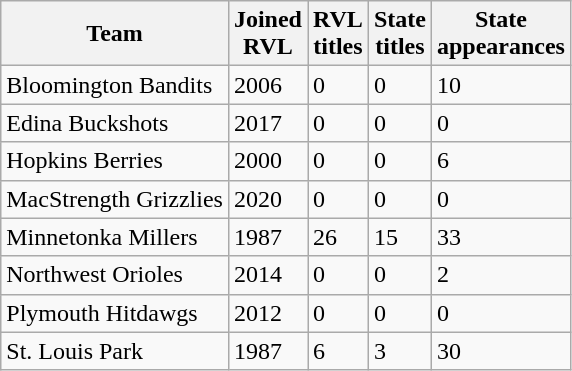<table class="wikitable">
<tr>
<th>Team</th>
<th>Joined<br>RVL</th>
<th>RVL<br>titles</th>
<th>State<br>titles</th>
<th>State<br>appearances</th>
</tr>
<tr>
<td>Bloomington Bandits</td>
<td>2006</td>
<td>0</td>
<td>0</td>
<td>10</td>
</tr>
<tr>
<td>Edina Buckshots</td>
<td>2017</td>
<td>0</td>
<td>0</td>
<td>0</td>
</tr>
<tr>
<td>Hopkins Berries</td>
<td>2000</td>
<td>0</td>
<td>0</td>
<td>6</td>
</tr>
<tr>
<td>MacStrength Grizzlies</td>
<td>2020</td>
<td>0</td>
<td>0</td>
<td>0</td>
</tr>
<tr>
<td>Minnetonka Millers</td>
<td>1987</td>
<td>26</td>
<td>15</td>
<td>33</td>
</tr>
<tr>
<td>Northwest Orioles</td>
<td>2014</td>
<td>0</td>
<td>0</td>
<td>2</td>
</tr>
<tr>
<td>Plymouth Hitdawgs</td>
<td>2012</td>
<td>0</td>
<td>0</td>
<td>0</td>
</tr>
<tr>
<td>St. Louis Park</td>
<td>1987</td>
<td>6</td>
<td>3</td>
<td>30</td>
</tr>
</table>
